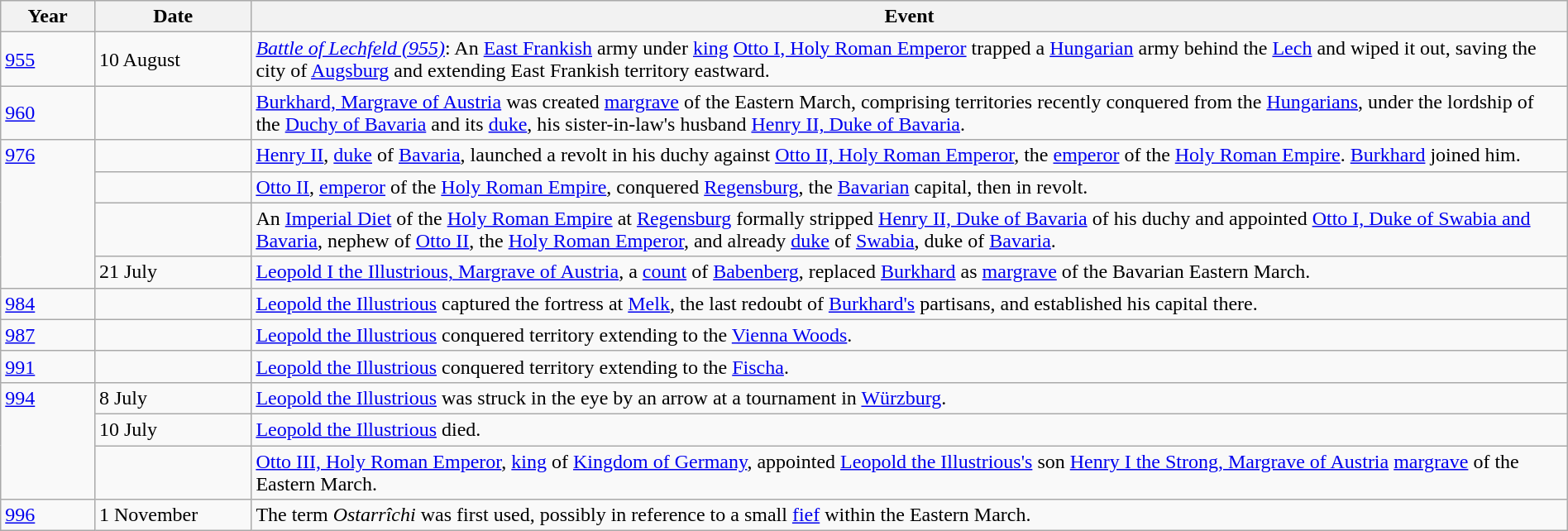<table class="wikitable" width="100%">
<tr>
<th style="width: 6%;">Year</th>
<th style="width: 10%;">Date</th>
<th>Event</th>
</tr>
<tr>
<td><a href='#'>955</a></td>
<td>10 August</td>
<td><em><a href='#'>Battle of Lechfeld (955)</a></em>: An <a href='#'>East Frankish</a> army under <a href='#'>king</a> <a href='#'>Otto I, Holy Roman Emperor</a> trapped a <a href='#'>Hungarian</a> army behind the <a href='#'>Lech</a> and wiped it out, saving the city of <a href='#'>Augsburg</a> and extending East Frankish territory eastward.</td>
</tr>
<tr>
<td><a href='#'>960</a></td>
<td></td>
<td><a href='#'>Burkhard, Margrave of Austria</a> was created <a href='#'>margrave</a> of the Eastern March, comprising territories recently conquered from the <a href='#'>Hungarians</a>, under the lordship of the <a href='#'>Duchy of Bavaria</a> and its <a href='#'>duke</a>, his sister-in-law's husband <a href='#'>Henry II, Duke of Bavaria</a>.</td>
</tr>
<tr>
<td rowspan="4" valign="top"><a href='#'>976</a></td>
<td></td>
<td><a href='#'>Henry II</a>, <a href='#'>duke</a> of <a href='#'>Bavaria</a>, launched a revolt in his duchy against <a href='#'>Otto II, Holy Roman Emperor</a>, the <a href='#'>emperor</a> of the <a href='#'>Holy Roman Empire</a>.  <a href='#'>Burkhard</a> joined him.</td>
</tr>
<tr>
<td></td>
<td><a href='#'>Otto II</a>, <a href='#'>emperor</a> of the <a href='#'>Holy Roman Empire</a>, conquered <a href='#'>Regensburg</a>, the <a href='#'>Bavarian</a> capital, then in revolt.</td>
</tr>
<tr>
<td></td>
<td>An <a href='#'>Imperial Diet</a> of the <a href='#'>Holy Roman Empire</a> at <a href='#'>Regensburg</a> formally stripped <a href='#'>Henry II, Duke of Bavaria</a> of his duchy and appointed <a href='#'>Otto I, Duke of Swabia and Bavaria</a>, nephew of <a href='#'>Otto II</a>, the <a href='#'>Holy Roman Emperor</a>, and already <a href='#'>duke</a> of <a href='#'>Swabia</a>, duke of <a href='#'>Bavaria</a>.</td>
</tr>
<tr>
<td>21 July</td>
<td><a href='#'>Leopold I the Illustrious, Margrave of Austria</a>, a <a href='#'>count</a> of <a href='#'>Babenberg</a>, replaced <a href='#'>Burkhard</a> as <a href='#'>margrave</a> of the Bavarian Eastern March.</td>
</tr>
<tr>
<td><a href='#'>984</a></td>
<td></td>
<td><a href='#'>Leopold the Illustrious</a> captured the fortress at <a href='#'>Melk</a>, the last redoubt of <a href='#'>Burkhard's</a> partisans, and established his capital there.</td>
</tr>
<tr>
<td><a href='#'>987</a></td>
<td></td>
<td><a href='#'>Leopold the Illustrious</a> conquered territory extending to the <a href='#'>Vienna Woods</a>.</td>
</tr>
<tr>
<td><a href='#'>991</a></td>
<td></td>
<td><a href='#'>Leopold the Illustrious</a> conquered territory extending to the <a href='#'>Fischa</a>.</td>
</tr>
<tr>
<td rowspan="3" valign="top"><a href='#'>994</a></td>
<td>8 July</td>
<td><a href='#'>Leopold the Illustrious</a> was struck in the eye by an arrow at a tournament in <a href='#'>Würzburg</a>.</td>
</tr>
<tr>
<td>10 July</td>
<td><a href='#'>Leopold the Illustrious</a> died.</td>
</tr>
<tr>
<td></td>
<td><a href='#'>Otto III, Holy Roman Emperor</a>, <a href='#'>king</a> of <a href='#'>Kingdom of Germany</a>, appointed <a href='#'>Leopold the Illustrious's</a> son <a href='#'>Henry I the Strong, Margrave of Austria</a> <a href='#'>margrave</a> of the Eastern March.</td>
</tr>
<tr>
<td><a href='#'>996</a></td>
<td>1 November</td>
<td>The term <em>Ostarrîchi</em> was first used, possibly in reference to a small <a href='#'>fief</a> within the Eastern March.</td>
</tr>
</table>
